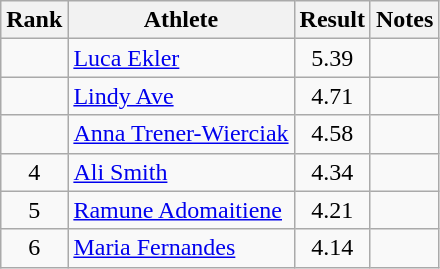<table class="wikitable sortable" style="text-align:center">
<tr>
<th>Rank</th>
<th>Athlete</th>
<th>Result</th>
<th>Notes</th>
</tr>
<tr>
<td></td>
<td style="text-align:left"><a href='#'>Luca Ekler</a><br></td>
<td>5.39</td>
<td></td>
</tr>
<tr>
<td></td>
<td style="text-align:left"><a href='#'>Lindy Ave</a><br></td>
<td>4.71</td>
<td></td>
</tr>
<tr>
<td></td>
<td style="text-align:left"><a href='#'>Anna Trener-Wierciak</a><br></td>
<td>4.58</td>
<td></td>
</tr>
<tr>
<td>4</td>
<td style="text-align:left"><a href='#'>Ali Smith</a><br></td>
<td>4.34</td>
<td></td>
</tr>
<tr>
<td>5</td>
<td style="text-align:left"><a href='#'>Ramune Adomaitiene</a><br></td>
<td>4.21</td>
<td></td>
</tr>
<tr>
<td>6</td>
<td style="text-align:left"><a href='#'>Maria Fernandes</a><br></td>
<td>4.14</td>
<td></td>
</tr>
</table>
